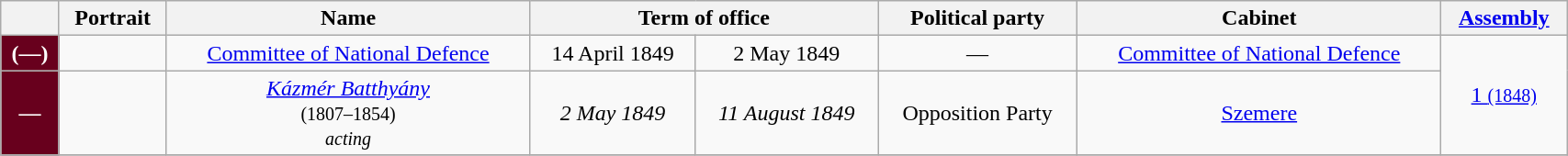<table class="wikitable" style="width:90%; text-align:center;">
<tr>
<th></th>
<th>Portrait</th>
<th>Name<br></th>
<th colspan=2>Term of office</th>
<th>Political party</th>
<th>Cabinet</th>
<th><a href='#'>Assembly</a><br></th>
</tr>
<tr>
<th style="background-color:#68001D; color:white">(—)</th>
<td></td>
<td><a href='#'>Committee of National Defence</a></td>
<td>14 April 1849</td>
<td>2 May 1849</td>
<td>—</td>
<td><a href='#'>Committee of National Defence</a></td>
<td rowspan="2"><a href='#'>1 <small>(1848)</small></a></td>
</tr>
<tr>
<th style="background-color:#68001D; color:white">—</th>
<td></td>
<td><em><a href='#'>Kázmér Batthyány</a></em><br><small>(1807–1854)<br><em>acting</em></small></td>
<td><em>2 May 1849</em></td>
<td><em>11 August 1849</em></td>
<td>Opposition Party</td>
<td><a href='#'>Szemere</a></td>
</tr>
<tr>
</tr>
</table>
